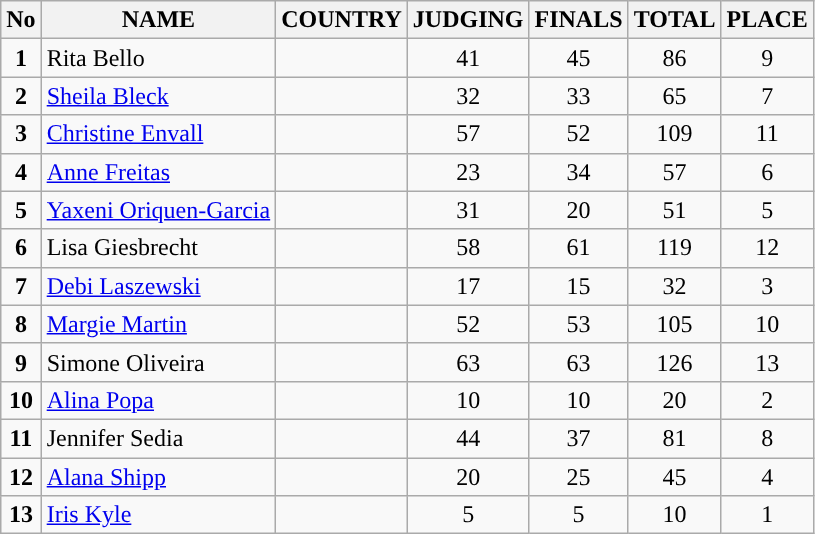<table class="wikitable">
<tr>
<th>No</th>
<th>NAME</th>
<th>COUNTRY</th>
<th>JUDGING</th>
<th>FINALS</th>
<th>TOTAL</th>
<th>PLACE</th>
</tr>
<tr>
<td style="text-align: center"><strong>1</strong></td>
<td>Rita Bello</td>
<td></td>
<td style="text-align: center">41</td>
<td style="text-align: center">45</td>
<td style="text-align: center">86</td>
<td style="text-align: center">9</td>
</tr>
<tr>
<td style="text-align: center"><strong>2</strong></td>
<td><a href='#'>Sheila Bleck</a></td>
<td></td>
<td style="text-align: center">32</td>
<td style="text-align: center">33</td>
<td style="text-align: center">65</td>
<td style="text-align: center">7</td>
</tr>
<tr>
<td style="text-align: center"><strong>3</strong></td>
<td><a href='#'>Christine Envall</a></td>
<td></td>
<td style="text-align: center">57</td>
<td style="text-align: center">52</td>
<td style="text-align: center">109</td>
<td style="text-align: center">11</td>
</tr>
<tr>
<td style="text-align: center"><strong>4</strong></td>
<td><a href='#'>Anne Freitas</a></td>
<td></td>
<td style="text-align: center">23</td>
<td style="text-align: center">34</td>
<td style="text-align: center">57</td>
<td style="text-align: center">6</td>
</tr>
<tr>
<td style="text-align: center"><strong>5</strong></td>
<td><a href='#'>Yaxeni Oriquen-Garcia</a></td>
<td></td>
<td style="text-align: center">31</td>
<td style="text-align: center">20</td>
<td style="text-align: center">51</td>
<td style="text-align: center">5</td>
</tr>
<tr>
<td style="text-align: center"><strong>6</strong></td>
<td>Lisa Giesbrecht</td>
<td></td>
<td style="text-align: center">58</td>
<td style="text-align: center">61</td>
<td style="text-align: center">119</td>
<td style="text-align: center">12</td>
</tr>
<tr>
<td style="text-align: center"><strong>7</strong></td>
<td><a href='#'>Debi Laszewski</a></td>
<td></td>
<td style="text-align: center">17</td>
<td style="text-align: center">15</td>
<td style="text-align: center">32</td>
<td style="text-align: center">3</td>
</tr>
<tr>
<td style="text-align: center"><strong>8</strong></td>
<td><a href='#'>Margie Martin</a></td>
<td></td>
<td style="text-align: center">52</td>
<td style="text-align: center">53</td>
<td style="text-align: center">105</td>
<td style="text-align: center">10</td>
</tr>
<tr>
<td style="text-align: center"><strong>9</strong></td>
<td>Simone Oliveira</td>
<td></td>
<td style="text-align: center">63</td>
<td style="text-align: center">63</td>
<td style="text-align: center">126</td>
<td style="text-align: center">13</td>
</tr>
<tr>
<td style="text-align: center"><strong>10</strong></td>
<td><a href='#'>Alina Popa</a></td>
<td></td>
<td style="text-align: center">10</td>
<td style="text-align: center">10</td>
<td style="text-align: center">20</td>
<td style="text-align: center">2</td>
</tr>
<tr>
<td style="text-align: center"><strong>11</strong></td>
<td>Jennifer Sedia</td>
<td></td>
<td style="text-align: center">44</td>
<td style="text-align: center">37</td>
<td style="text-align: center">81</td>
<td style="text-align: center">8</td>
</tr>
<tr>
<td style="text-align: center"><strong>12</strong></td>
<td><a href='#'>Alana Shipp</a></td>
<td></td>
<td style="text-align: center">20</td>
<td style="text-align: center">25</td>
<td style="text-align: center">45</td>
<td style="text-align: center">4</td>
</tr>
<tr>
<td style="text-align: center"><strong>13</strong></td>
<td><a href='#'>Iris Kyle</a></td>
<td></td>
<td style="text-align: center">5</td>
<td style="text-align: center">5</td>
<td style="text-align: center">10</td>
<td style="text-align: center">1</td>
</tr>
</table>
